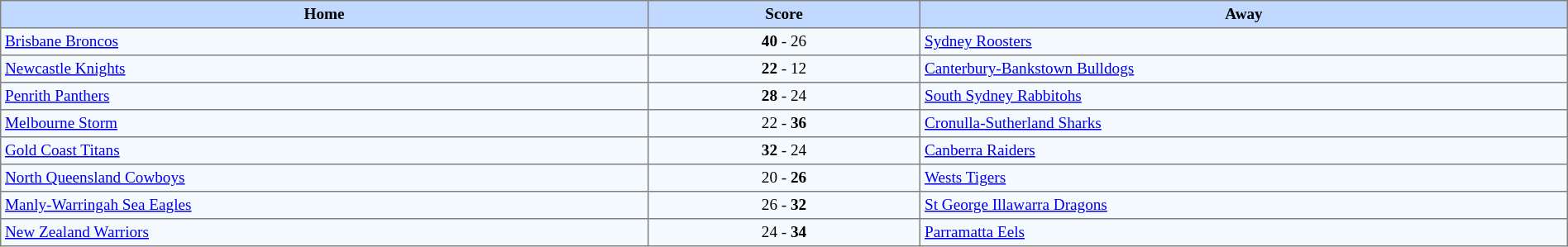<table border=1 style="border-collapse:collapse; font-size:80%;text-align:center;" cellpadding=3 cellspacing=0 width=100%>
<tr bgcolor=#C1D8FF>
<th rowpsan=2 width=19%>Home</th>
<th rowspan=1 width=8%>Score</th>
<th rowpsan=2 width=19%>Away</th>
</tr>
<tr style="text-align:center; background:#f5faff;">
<td align="left"> <a href='#'>Brisbane Broncos</a></td>
<td><strong>40</strong> - 26</td>
<td align="left"> <a href='#'>Sydney Roosters</a></td>
</tr>
<tr style="text-align:center; background:#f5faff;">
<td align="left"> <a href='#'>Newcastle Knights</a></td>
<td><strong>22</strong> - 12</td>
<td align="left"> <a href='#'>Canterbury-Bankstown Bulldogs</a></td>
</tr>
<tr style="text-align:center; background:#f5faff;">
<td align="left"> <a href='#'>Penrith Panthers</a></td>
<td><strong>28</strong> - 24</td>
<td align="left"> <a href='#'>South Sydney Rabbitohs</a></td>
</tr>
<tr style="text-align:center; background:#f5faff;">
<td align="left"> <a href='#'>Melbourne Storm</a></td>
<td>22 - <strong>36</strong></td>
<td align="left"> <a href='#'>Cronulla-Sutherland Sharks</a></td>
</tr>
<tr style="text-align:center; background:#f5faff;">
<td align="left"> <a href='#'>Gold Coast Titans</a></td>
<td><strong>32</strong> - 24</td>
<td align="left"> <a href='#'>Canberra Raiders</a></td>
</tr>
<tr style="text-align:center; background:#f5faff;">
<td align="left"> <a href='#'>North Queensland Cowboys</a></td>
<td>20 - <strong>26</strong></td>
<td align="left"> <a href='#'>Wests Tigers</a></td>
</tr>
<tr style="text-align:center; background:#f5faff;">
<td align="left"> <a href='#'>Manly-Warringah Sea Eagles</a></td>
<td>26 - <strong>32</strong></td>
<td align="left"> <a href='#'>St George Illawarra Dragons</a></td>
</tr>
<tr style="text-align:center; background:#f5faff;">
<td align="left"> <a href='#'>New Zealand Warriors</a></td>
<td>24 - <strong>34</strong></td>
<td align="left"> <a href='#'>Parramatta Eels</a></td>
</tr>
</table>
